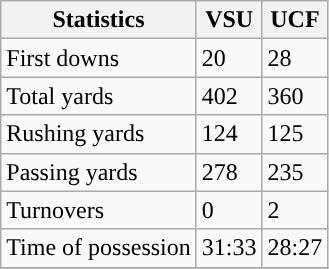<table class="wikitable">
<tr>
<th>Statistics</th>
<th>VSU</th>
<th>UCF</th>
</tr>
<tr>
<td>First downs</td>
<td>20</td>
<td>28</td>
</tr>
<tr>
<td>Total yards</td>
<td>402</td>
<td>360</td>
</tr>
<tr>
<td>Rushing yards</td>
<td>124</td>
<td>125</td>
</tr>
<tr>
<td>Passing yards</td>
<td>278</td>
<td>235</td>
</tr>
<tr>
<td>Turnovers</td>
<td>0</td>
<td>2</td>
</tr>
<tr>
<td>Time of possession</td>
<td>31:33</td>
<td>28:27</td>
</tr>
<tr>
</tr>
</table>
